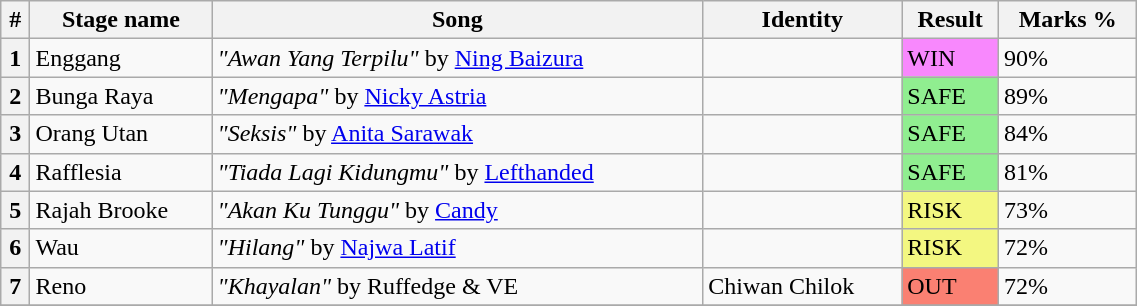<table class="wikitable plainrowheaders" style="width: 60%; style="text-align: center;">
<tr>
<th>#</th>
<th>Stage name</th>
<th>Song</th>
<th>Identity</th>
<th>Result</th>
<th>Marks %</th>
</tr>
<tr>
<th>1</th>
<td>Enggang</td>
<td><em>"Awan Yang Terpilu"</em> by <a href='#'>Ning Baizura</a></td>
<td></td>
<td bgcolor=#F888FD>WIN</td>
<td>90%</td>
</tr>
<tr>
<th>2</th>
<td>Bunga Raya</td>
<td><em>"Mengapa"</em> by <a href='#'>Nicky Astria</a></td>
<td></td>
<td bgcolor="lightgreen">SAFE</td>
<td>89%</td>
</tr>
<tr>
<th>3</th>
<td>Orang Utan</td>
<td><em>"Seksis"</em> by <a href='#'>Anita Sarawak</a></td>
<td></td>
<td bgcolor="lightgreen">SAFE</td>
<td>84%</td>
</tr>
<tr>
<th>4</th>
<td>Rafflesia</td>
<td><em>"Tiada Lagi Kidungmu"</em> by <a href='#'>Lefthanded</a></td>
<td></td>
<td bgcolor="lightgreen">SAFE</td>
<td>81%</td>
</tr>
<tr>
<th>5</th>
<td>Rajah Brooke</td>
<td><em>"Akan Ku Tunggu"</em> by <a href='#'>Candy</a></td>
<td></td>
<td bgcolor=#F3F781>RISK</td>
<td>73%</td>
</tr>
<tr>
<th>6</th>
<td>Wau</td>
<td><em>"Hilang"</em> by <a href='#'>Najwa Latif</a></td>
<td></td>
<td bgcolor=#F3F781>RISK</td>
<td>72%</td>
</tr>
<tr>
<th>7</th>
<td>Reno</td>
<td><em>"Khayalan"</em> by Ruffedge & VE</td>
<td>Chiwan Chilok</td>
<td bgcolor=salmon>OUT</td>
<td>72%</td>
</tr>
<tr>
</tr>
</table>
